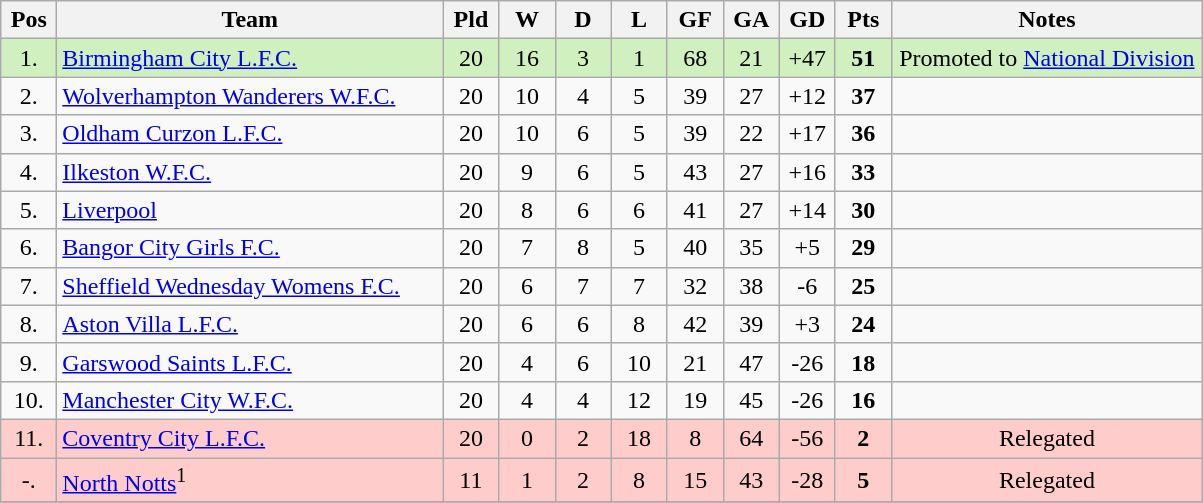<table class="wikitable" style="text-align:center;">
<tr>
<th width=30 abbr="Position">Pos</th>
<th width=250>Team</th>
<th width=30 abbr="Played">Pld</th>
<th width=30 abbr="Won">W</th>
<th width=30 abbr="Drawn">D</th>
<th width=30 abbr="Lost">L</th>
<th width=30 abbr="Goals for">GF</th>
<th width=30 abbr="Goals against">GA</th>
<th width=30 abbr="Goal difference">GD</th>
<th width=30 abbr="Points">Pts</th>
<th width=200>Notes</th>
</tr>
<tr bgcolor="D0F0C0">
<td>1.</td>
<td align="left"><a href='#'>Birmingham City L.F.C.</a></td>
<td>20</td>
<td>16</td>
<td>3</td>
<td>1</td>
<td>68</td>
<td>21</td>
<td>+47</td>
<td><strong>51</strong></td>
<td>Promoted to <a href='#'>National Division</a></td>
</tr>
<tr>
<td>2.</td>
<td align="left"><a href='#'>Wolverhampton Wanderers W.F.C.</a></td>
<td>20</td>
<td>10</td>
<td>4</td>
<td>5</td>
<td>39</td>
<td>27</td>
<td>+12</td>
<td><strong>37</strong></td>
<td></td>
</tr>
<tr>
<td>3.</td>
<td align="left"><a href='#'>Oldham Curzon L.F.C.</a></td>
<td>20</td>
<td>10</td>
<td>6</td>
<td>5</td>
<td>39</td>
<td>22</td>
<td>+17</td>
<td><strong>36</strong></td>
<td></td>
</tr>
<tr>
<td>4.</td>
<td align="left"><a href='#'>Ilkeston W.F.C.</a></td>
<td>20</td>
<td>9</td>
<td>6</td>
<td>5</td>
<td>43</td>
<td>27</td>
<td>+16</td>
<td><strong>33</strong></td>
<td></td>
</tr>
<tr>
<td>5.</td>
<td align="left"><a href='#'>Liverpool</a></td>
<td>20</td>
<td>8</td>
<td>6</td>
<td>6</td>
<td>41</td>
<td>27</td>
<td>+14</td>
<td><strong>30</strong></td>
<td></td>
</tr>
<tr>
<td>6.</td>
<td align="left"><a href='#'>Bangor City Girls F.C.</a></td>
<td>20</td>
<td>7</td>
<td>8</td>
<td>5</td>
<td>40</td>
<td>35</td>
<td>+5</td>
<td><strong>29</strong></td>
<td></td>
</tr>
<tr>
<td>7.</td>
<td align="left"><a href='#'>Sheffield Wednesday Womens F.C.</a></td>
<td>20</td>
<td>6</td>
<td>7</td>
<td>7</td>
<td>32</td>
<td>38</td>
<td>-6</td>
<td><strong>25</strong></td>
<td></td>
</tr>
<tr>
<td>8.</td>
<td align="left"><a href='#'>Aston Villa L.F.C.</a></td>
<td>20</td>
<td>6</td>
<td>6</td>
<td>8</td>
<td>42</td>
<td>39</td>
<td>+3</td>
<td><strong>24</strong></td>
<td></td>
</tr>
<tr>
<td>9.</td>
<td align="left"><a href='#'>Garswood Saints L.F.C.</a></td>
<td>20</td>
<td>4</td>
<td>6</td>
<td>10</td>
<td>21</td>
<td>47</td>
<td>-26</td>
<td><strong>18</strong></td>
<td></td>
</tr>
<tr>
<td>10.</td>
<td align="left"><a href='#'>Manchester City W.F.C.</a></td>
<td>20</td>
<td>4</td>
<td>4</td>
<td>12</td>
<td>19</td>
<td>45</td>
<td>-26</td>
<td><strong>16</strong></td>
<td></td>
</tr>
<tr bgcolor="FFCCCC">
<td>11.</td>
<td align="left"><a href='#'>Coventry City L.F.C.</a></td>
<td>20</td>
<td>0</td>
<td>2</td>
<td>18</td>
<td>8</td>
<td>64</td>
<td>-56</td>
<td><strong>2</strong></td>
<td>Relegated</td>
</tr>
<tr bgcolor="FFCCCC">
<td>-.</td>
<td align="left"><a href='#'>North Notts</a><sup>1</sup></td>
<td>11</td>
<td>1</td>
<td>2</td>
<td>8</td>
<td>15</td>
<td>43</td>
<td>-28</td>
<td><strong>5</strong></td>
<td>Relegated</td>
</tr>
<tr>
</tr>
</table>
